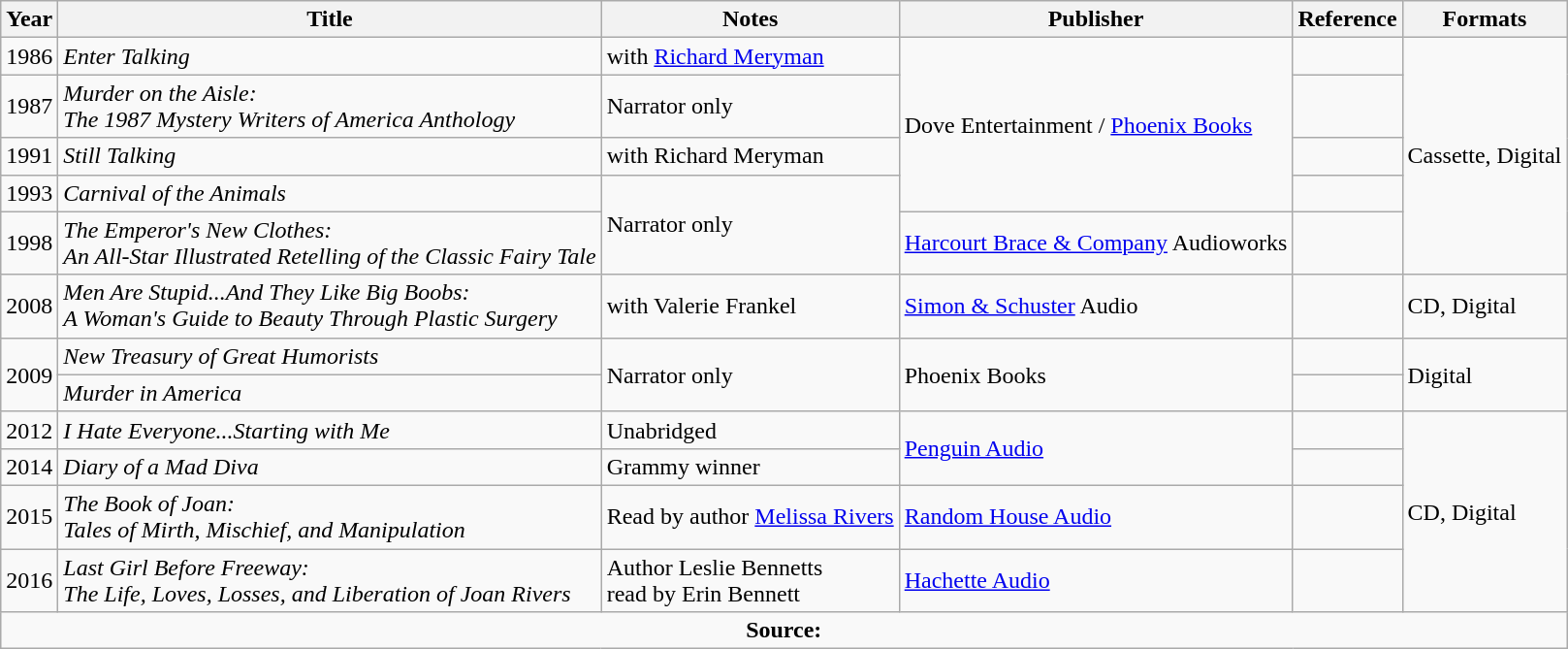<table class="wikitable">
<tr>
<th>Year</th>
<th>Title</th>
<th>Notes</th>
<th>Publisher</th>
<th>Reference</th>
<th>Formats</th>
</tr>
<tr>
<td>1986</td>
<td><em>Enter Talking</em></td>
<td>with <a href='#'>Richard Meryman</a></td>
<td rowspan="4">Dove Entertainment / <a href='#'>Phoenix Books</a></td>
<td></td>
<td rowspan="5">Cassette, Digital</td>
</tr>
<tr>
<td>1987</td>
<td><em>Murder on the Aisle: <br> The 1987 Mystery Writers of America Anthology</em></td>
<td>Narrator only</td>
<td></td>
</tr>
<tr>
<td>1991</td>
<td><em>Still Talking</em></td>
<td>with Richard Meryman</td>
<td></td>
</tr>
<tr>
<td>1993</td>
<td><em>Carnival of the Animals</em></td>
<td rowspan="2">Narrator only</td>
<td></td>
</tr>
<tr>
<td>1998</td>
<td><em>The Emperor's New Clothes: <br> An All-Star Illustrated Retelling of the Classic Fairy Tale</em></td>
<td><a href='#'>Harcourt Brace & Company</a> Audioworks</td>
<td></td>
</tr>
<tr>
<td>2008</td>
<td><em>Men Are Stupid...And They Like Big Boobs: <br> A Woman's Guide to Beauty Through Plastic Surgery</em></td>
<td>with Valerie Frankel</td>
<td><a href='#'>Simon & Schuster</a> Audio</td>
<td></td>
<td>CD, Digital</td>
</tr>
<tr>
<td rowspan="2">2009</td>
<td><em>New Treasury of Great Humorists</em></td>
<td rowspan="2">Narrator only</td>
<td rowspan="2">Phoenix Books</td>
<td></td>
<td rowspan="2">Digital</td>
</tr>
<tr>
<td><em>Murder in America</em></td>
<td></td>
</tr>
<tr>
<td>2012</td>
<td><em>I Hate Everyone...Starting with Me</em></td>
<td>Unabridged</td>
<td rowspan="2"><a href='#'>Penguin Audio</a></td>
<td></td>
<td rowspan="4">CD, Digital</td>
</tr>
<tr>
<td>2014</td>
<td><em>Diary of a Mad Diva</em></td>
<td>Grammy winner</td>
<td></td>
</tr>
<tr>
<td>2015</td>
<td><em>The Book of Joan: <br> Tales of Mirth, Mischief, and Manipulation</em></td>
<td>Read by author <a href='#'>Melissa Rivers</a></td>
<td><a href='#'>Random House Audio</a></td>
<td></td>
</tr>
<tr>
<td>2016</td>
<td><em>Last Girl Before Freeway: <br> The Life, Loves, Losses, and Liberation of Joan Rivers</em></td>
<td>Author Leslie Bennetts <br> read by Erin Bennett</td>
<td><a href='#'>Hachette Audio</a></td>
<td></td>
</tr>
<tr>
<td colspan="6" style="text-align: center;"><strong>Source:</strong></td>
</tr>
</table>
